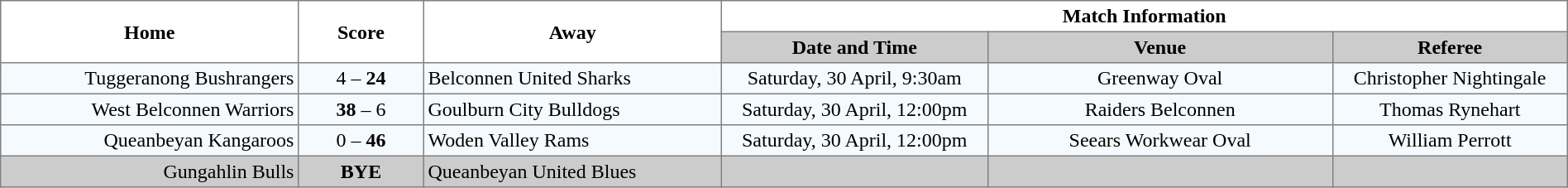<table width="100%" cellspacing="0" cellpadding="3" border="1" style="border-collapse:collapse;  text-align:center;">
<tr>
<th rowspan="2" width="19%">Home</th>
<th rowspan="2" width="8%">Score</th>
<th rowspan="2" width="19%">Away</th>
<th colspan="3">Match Information</th>
</tr>
<tr bgcolor="#CCCCCC">
<th width="17%">Date and Time</th>
<th width="22%">Venue</th>
<th width="50%">Referee</th>
</tr>
<tr style="text-align:center; background:#f5faff;">
<td align="right">Tuggeranong Bushrangers </td>
<td>4 – <strong>24</strong></td>
<td align="left"> Belconnen United Sharks</td>
<td>Saturday, 30 April, 9:30am</td>
<td>Greenway Oval</td>
<td>Christopher Nightingale</td>
</tr>
<tr style="text-align:center; background:#f5faff;">
<td align="right">West Belconnen Warriors </td>
<td><strong>38</strong> – 6</td>
<td align="left"> Goulburn City Bulldogs</td>
<td>Saturday, 30 April, 12:00pm</td>
<td>Raiders Belconnen</td>
<td>Thomas Rynehart</td>
</tr>
<tr style="text-align:center; background:#f5faff;">
<td align="right">Queanbeyan Kangaroos </td>
<td>0 – <strong>46</strong></td>
<td align="left"> Woden Valley Rams</td>
<td>Saturday, 30 April, 12:00pm</td>
<td>Seears Workwear Oval</td>
<td>William Perrott</td>
</tr>
<tr style="text-align:center; background:#CCCCCC;">
<td align="right">Gungahlin Bulls </td>
<td><strong>BYE</strong></td>
<td align="left"> Queanbeyan United Blues</td>
<td></td>
<td></td>
<td></td>
</tr>
</table>
